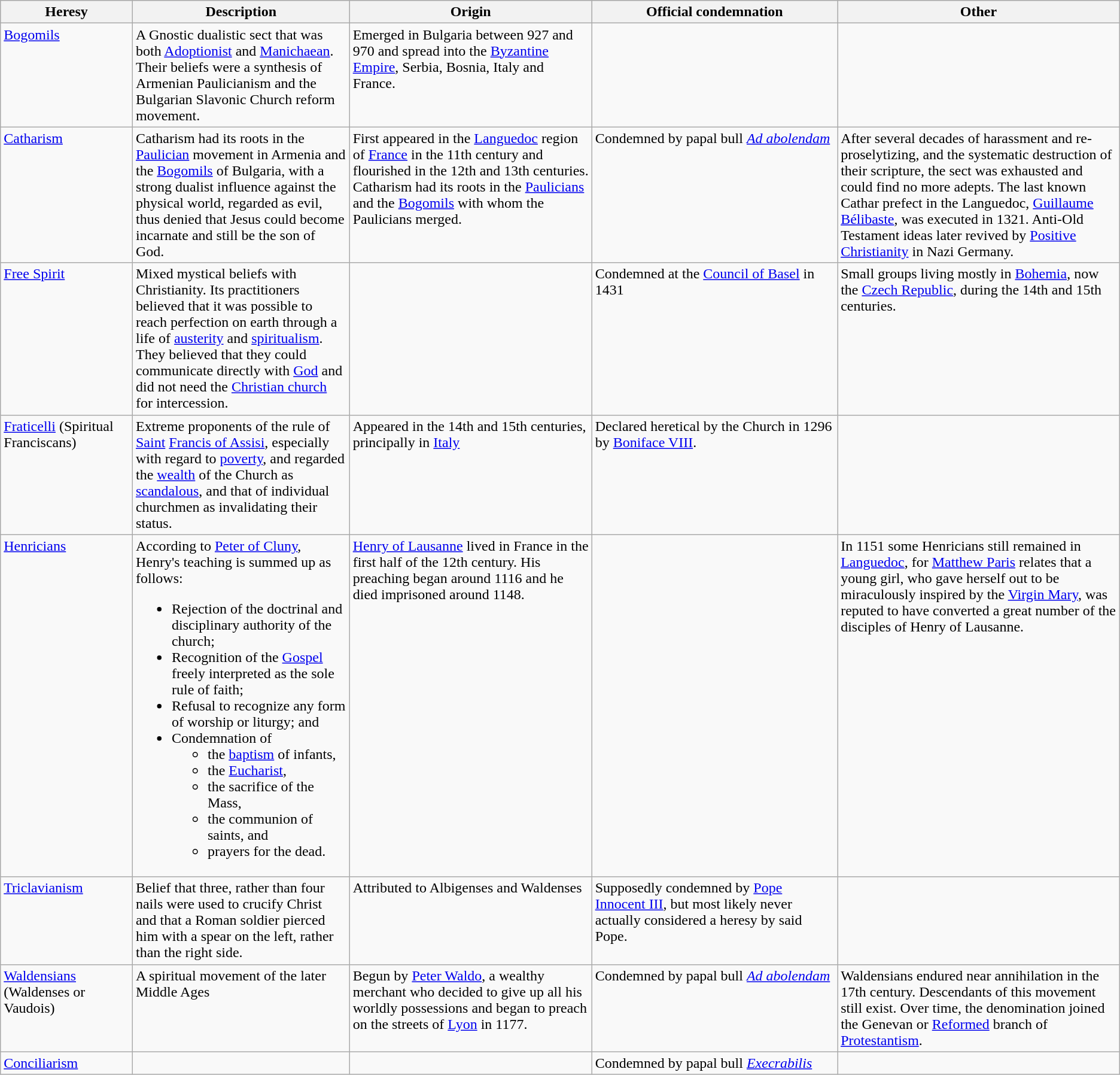<table class="wikitable">
<tr style="background:#ccc;">
<th style="width:150px;">Heresy</th>
<th style="width:250px;">Description</th>
<th style="width:300px;">Origin</th>
<th style="width:300px;">Official condemnation</th>
<th style="width:350px;">Other</th>
</tr>
<tr valign="top">
<td><a href='#'>Bogomils</a></td>
<td>A Gnostic dualistic sect that was both <a href='#'>Adoptionist</a> and <a href='#'>Manichaean</a>. Their beliefs were a synthesis of Armenian Paulicianism and the Bulgarian Slavonic Church reform movement.</td>
<td>Emerged in Bulgaria between 927 and 970 and spread into the <a href='#'>Byzantine Empire</a>, Serbia, Bosnia, Italy and France.</td>
<td></td>
<td></td>
</tr>
<tr valign="top">
<td><a href='#'>Catharism</a></td>
<td>Catharism had its roots in the <a href='#'>Paulician</a> movement in Armenia and the <a href='#'>Bogomils</a> of Bulgaria, with a strong dualist influence against the physical world, regarded as evil, thus denied that Jesus could become incarnate and still be the son of God.</td>
<td>First appeared in the <a href='#'>Languedoc</a> region of <a href='#'>France</a> in the 11th century and flourished in the 12th and 13th centuries. Catharism had its roots in the <a href='#'>Paulicians</a> and the <a href='#'>Bogomils</a> with whom the Paulicians merged.</td>
<td>Condemned by papal bull <em><a href='#'>Ad abolendam</a></em></td>
<td>After several decades of harassment and re-proselytizing, and the systematic destruction of their scripture, the sect was exhausted and could find no more adepts. The last known Cathar prefect in the Languedoc, <a href='#'>Guillaume Bélibaste</a>, was executed in 1321. Anti-Old Testament ideas later revived by <a href='#'>Positive Christianity</a> in Nazi Germany.<br></td>
</tr>
<tr valign="top">
<td><a href='#'>Free Spirit</a></td>
<td>Mixed mystical beliefs with Christianity. Its practitioners believed that it was possible to reach perfection on earth through a life of <a href='#'>austerity</a> and <a href='#'>spiritualism</a>. They believed that they could communicate directly with <a href='#'>God</a> and did not need the <a href='#'>Christian church</a> for intercession.</td>
<td></td>
<td>Condemned at the <a href='#'>Council of Basel</a> in 1431</td>
<td>Small groups living mostly in <a href='#'>Bohemia</a>, now the <a href='#'>Czech Republic</a>, during the 14th and 15th centuries.</td>
</tr>
<tr valign="top">
<td><a href='#'>Fraticelli</a> (Spiritual Franciscans)</td>
<td>Extreme proponents of the rule of <a href='#'>Saint</a> <a href='#'>Francis of Assisi</a>, especially with regard to <a href='#'>poverty</a>, and regarded the <a href='#'>wealth</a> of the Church as <a href='#'>scandalous</a>, and that of individual churchmen as invalidating their status.</td>
<td>Appeared in the 14th and 15th centuries, principally in <a href='#'>Italy</a></td>
<td>Declared heretical by the Church in 1296 by <a href='#'>Boniface VIII</a>.</td>
<td></td>
</tr>
<tr valign="top">
<td><a href='#'>Henricians</a></td>
<td>According to <a href='#'>Peter of Cluny</a>, Henry's teaching is summed up as follows:<br><ul><li>Rejection of the doctrinal and disciplinary authority of the church;</li><li>Recognition of the <a href='#'>Gospel</a> freely interpreted as the sole rule of faith;</li><li>Refusal to recognize any form of worship or liturgy; and</li><li>Condemnation of<ul><li>the <a href='#'>baptism</a> of infants,</li><li>the <a href='#'>Eucharist</a>,</li><li>the sacrifice of the Mass,</li><li>the communion of saints, and</li><li>prayers for the dead.</li></ul></li></ul></td>
<td><a href='#'>Henry of Lausanne</a> lived in France in the first half of the 12th century. His preaching began around 1116 and he died imprisoned around 1148.</td>
<td></td>
<td>In 1151 some Henricians still remained in <a href='#'>Languedoc</a>, for <a href='#'>Matthew Paris</a> relates that a young girl, who gave herself out to be miraculously inspired by the <a href='#'>Virgin Mary</a>, was reputed to have converted a great number of the disciples of Henry of Lausanne.</td>
</tr>
<tr valign="top">
<td><a href='#'>Triclavianism</a></td>
<td>Belief that three, rather than four nails were used to crucify Christ and that a Roman soldier pierced him with a spear on the left, rather than the right side.</td>
<td>Attributed to Albigenses and Waldenses</td>
<td>Supposedly condemned by <a href='#'>Pope Innocent III</a>, but most likely never actually considered a heresy by said Pope.</td>
<td></td>
</tr>
<tr valign="top">
<td><a href='#'>Waldensians</a> (Waldenses or Vaudois)</td>
<td>A spiritual movement of the later Middle Ages</td>
<td>Begun by <a href='#'>Peter Waldo</a>,  a wealthy merchant who decided to give up all his worldly possessions and began to preach on the streets of <a href='#'>Lyon</a> in 1177.</td>
<td>Condemned by papal bull <em><a href='#'>Ad abolendam</a></em></td>
<td>Waldensians endured near annihilation in the 17th century.  Descendants of this movement still exist. Over time, the denomination joined the Genevan or <a href='#'>Reformed</a> branch of <a href='#'>Protestantism</a>.</td>
</tr>
<tr>
<td><a href='#'>Conciliarism</a></td>
<td></td>
<td></td>
<td>Condemned by papal bull <em><a href='#'>Execrabilis</a></em></td>
<td></td>
</tr>
</table>
